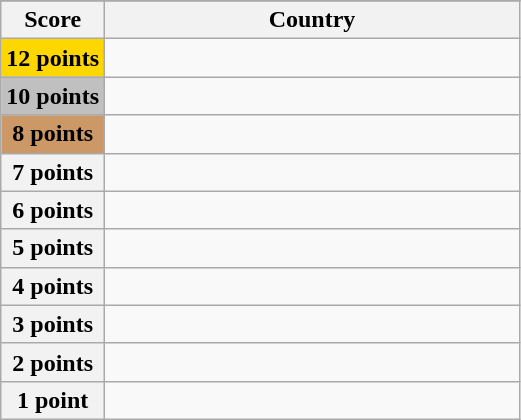<table class="wikitable">
<tr>
</tr>
<tr>
<th scope="col" width="20%">Score</th>
<th scope="col">Country</th>
</tr>
<tr>
<th scope="row" style="background:gold">12 points</th>
<td></td>
</tr>
<tr>
<th scope="row" style="background:silver">10 points</th>
<td></td>
</tr>
<tr>
<th scope="row" style="background:#CC9966">8 points</th>
<td></td>
</tr>
<tr>
<th scope="row">7 points</th>
<td></td>
</tr>
<tr>
<th scope="row">6 points</th>
<td></td>
</tr>
<tr>
<th scope="row">5 points</th>
<td></td>
</tr>
<tr>
<th scope="row">4 points</th>
<td></td>
</tr>
<tr>
<th scope="row">3 points</th>
<td></td>
</tr>
<tr>
<th scope="row">2 points</th>
<td></td>
</tr>
<tr>
<th scope="row">1 point</th>
<td></td>
</tr>
</table>
